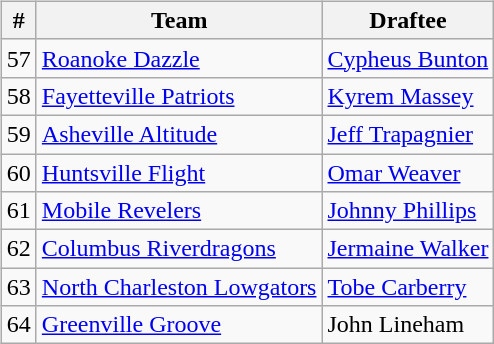<table>
<tr>
<td><br><table class="wikitable sortable" border="1">
<tr>
<th>#</th>
<th>Team</th>
<th>Draftee</th>
</tr>
<tr>
<td>57</td>
<td><a href='#'>Roanoke Dazzle</a></td>
<td><a href='#'>Cypheus Bunton</a></td>
</tr>
<tr>
<td>58</td>
<td><a href='#'>Fayetteville Patriots</a></td>
<td><a href='#'>Kyrem Massey</a></td>
</tr>
<tr>
<td>59</td>
<td><a href='#'>Asheville Altitude</a></td>
<td><a href='#'>Jeff Trapagnier</a></td>
</tr>
<tr>
<td>60</td>
<td><a href='#'>Huntsville Flight</a></td>
<td><a href='#'>Omar Weaver</a></td>
</tr>
<tr>
<td>61</td>
<td><a href='#'>Mobile Revelers</a></td>
<td><a href='#'>Johnny Phillips</a></td>
</tr>
<tr>
<td>62</td>
<td><a href='#'>Columbus Riverdragons</a></td>
<td><a href='#'>Jermaine Walker</a></td>
</tr>
<tr>
<td>63</td>
<td><a href='#'>North Charleston Lowgators</a></td>
<td><a href='#'>Tobe Carberry</a></td>
</tr>
<tr>
<td>64</td>
<td><a href='#'>Greenville Groove</a></td>
<td>John Lineham</td>
</tr>
</table>
</td>
</tr>
</table>
